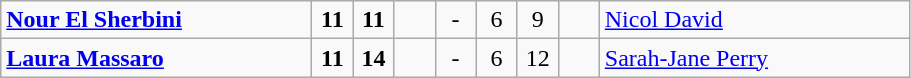<table class="wikitable">
<tr>
<td width=200> <strong><a href='#'>Nour El Sherbini</a></strong></td>
<td style="width:20px; text-align:center;"><strong>11</strong></td>
<td style="width:20px; text-align:center;"><strong>11</strong></td>
<td style="width:20px; text-align:center;"></td>
<td style="width:20px; text-align:center;">-</td>
<td style="width:20px; text-align:center;">6</td>
<td style="width:20px; text-align:center;">9</td>
<td style="width:20px; text-align:center;"></td>
<td width=200> <a href='#'>Nicol David</a></td>
</tr>
<tr>
<td width=200> <strong><a href='#'>Laura Massaro</a></strong></td>
<td style="width:20px; text-align:center;"><strong>11</strong></td>
<td style="width:20px; text-align:center;"><strong>14</strong></td>
<td style="width:20px; text-align:center;"></td>
<td style="width:20px; text-align:center;">-</td>
<td style="width:20px; text-align:center;">6</td>
<td style="width:20px; text-align:center;">12</td>
<td style="width:20px; text-align:center;"></td>
<td width=200> <a href='#'>Sarah-Jane Perry</a></td>
</tr>
</table>
